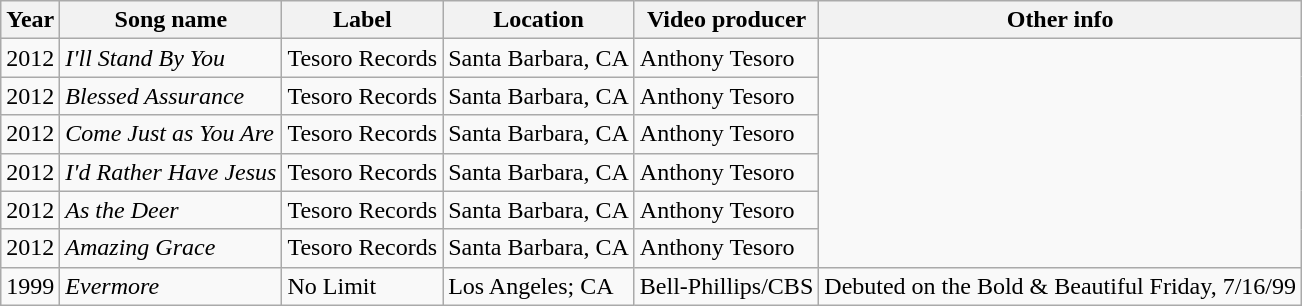<table class="wikitable">
<tr>
<th>Year</th>
<th>Song name</th>
<th>Label</th>
<th>Location</th>
<th>Video producer</th>
<th>Other info</th>
</tr>
<tr>
<td>2012</td>
<td><em>I'll Stand By You</em></td>
<td>Tesoro Records</td>
<td>Santa Barbara, CA</td>
<td>Anthony Tesoro</td>
</tr>
<tr>
<td>2012</td>
<td><em>Blessed Assurance</em></td>
<td>Tesoro Records</td>
<td>Santa Barbara, CA</td>
<td>Anthony Tesoro</td>
</tr>
<tr>
<td>2012</td>
<td><em>Come Just as You Are</em></td>
<td>Tesoro Records</td>
<td>Santa Barbara, CA</td>
<td>Anthony Tesoro</td>
</tr>
<tr>
<td>2012</td>
<td><em>I'd Rather Have Jesus</em></td>
<td>Tesoro Records</td>
<td>Santa Barbara, CA</td>
<td>Anthony Tesoro</td>
</tr>
<tr>
<td>2012</td>
<td><em>As the Deer</em></td>
<td>Tesoro Records</td>
<td>Santa Barbara, CA</td>
<td>Anthony Tesoro</td>
</tr>
<tr>
<td>2012</td>
<td><em>Amazing Grace</em></td>
<td>Tesoro Records</td>
<td>Santa Barbara, CA</td>
<td>Anthony Tesoro</td>
</tr>
<tr>
<td>1999</td>
<td><em>Evermore</em></td>
<td>No Limit</td>
<td>Los Angeles; CA</td>
<td>Bell-Phillips/CBS</td>
<td>Debuted on the Bold & Beautiful Friday, 7/16/99</td>
</tr>
</table>
